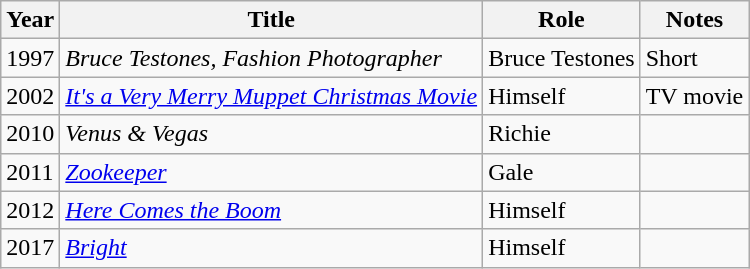<table class="wikitable">
<tr>
<th>Year</th>
<th>Title</th>
<th>Role</th>
<th>Notes</th>
</tr>
<tr>
<td>1997</td>
<td><em>Bruce Testones, Fashion Photographer</em></td>
<td>Bruce Testones</td>
<td>Short</td>
</tr>
<tr>
<td>2002</td>
<td><em><a href='#'>It's a Very Merry Muppet Christmas Movie</a></em></td>
<td>Himself</td>
<td>TV movie</td>
</tr>
<tr>
<td>2010</td>
<td><em>Venus & Vegas</em></td>
<td>Richie</td>
<td></td>
</tr>
<tr>
<td>2011</td>
<td><em><a href='#'>Zookeeper</a></em></td>
<td>Gale</td>
<td></td>
</tr>
<tr>
<td>2012</td>
<td><em><a href='#'>Here Comes the Boom</a></em></td>
<td>Himself</td>
<td></td>
</tr>
<tr>
<td>2017</td>
<td><em><a href='#'>Bright</a></em></td>
<td>Himself</td>
<td></td>
</tr>
</table>
